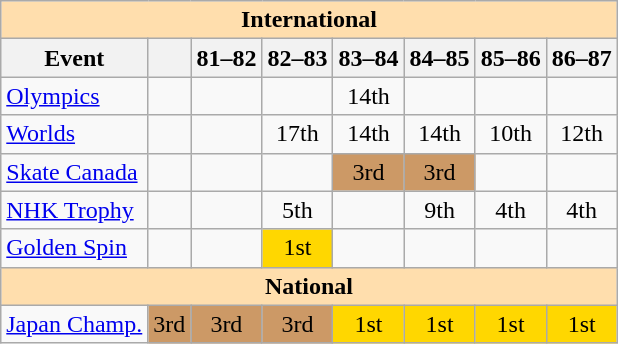<table class="wikitable" style="text-align:center">
<tr>
<th style="background-color: #ffdead; " colspan=8 align=center>International</th>
</tr>
<tr>
<th>Event</th>
<th></th>
<th>81–82</th>
<th>82–83</th>
<th>83–84</th>
<th>84–85</th>
<th>85–86</th>
<th>86–87</th>
</tr>
<tr>
<td align=left><a href='#'>Olympics</a></td>
<td></td>
<td></td>
<td></td>
<td>14th</td>
<td></td>
<td></td>
<td></td>
</tr>
<tr>
<td align=left><a href='#'>Worlds</a></td>
<td></td>
<td></td>
<td>17th</td>
<td>14th</td>
<td>14th</td>
<td>10th</td>
<td>12th</td>
</tr>
<tr>
<td align=left><a href='#'>Skate Canada</a></td>
<td></td>
<td></td>
<td></td>
<td bgcolor=cc9966>3rd</td>
<td bgcolor=cc9966>3rd</td>
<td></td>
<td></td>
</tr>
<tr>
<td align=left><a href='#'>NHK Trophy</a></td>
<td></td>
<td></td>
<td>5th</td>
<td></td>
<td>9th</td>
<td>4th</td>
<td>4th</td>
</tr>
<tr>
<td align=left><a href='#'>Golden Spin</a></td>
<td></td>
<td></td>
<td bgcolor=gold>1st</td>
<td></td>
<td></td>
<td></td>
<td></td>
</tr>
<tr>
<th style="background-color: #ffdead; " colspan=8 align=center>National</th>
</tr>
<tr>
<td align=left><a href='#'>Japan Champ.</a></td>
<td bgcolor=cc9966>3rd</td>
<td bgcolor=cc9966>3rd</td>
<td bgcolor=cc9966>3rd</td>
<td bgcolor=gold>1st</td>
<td bgcolor=gold>1st</td>
<td bgcolor=gold>1st</td>
<td bgcolor=gold>1st</td>
</tr>
</table>
